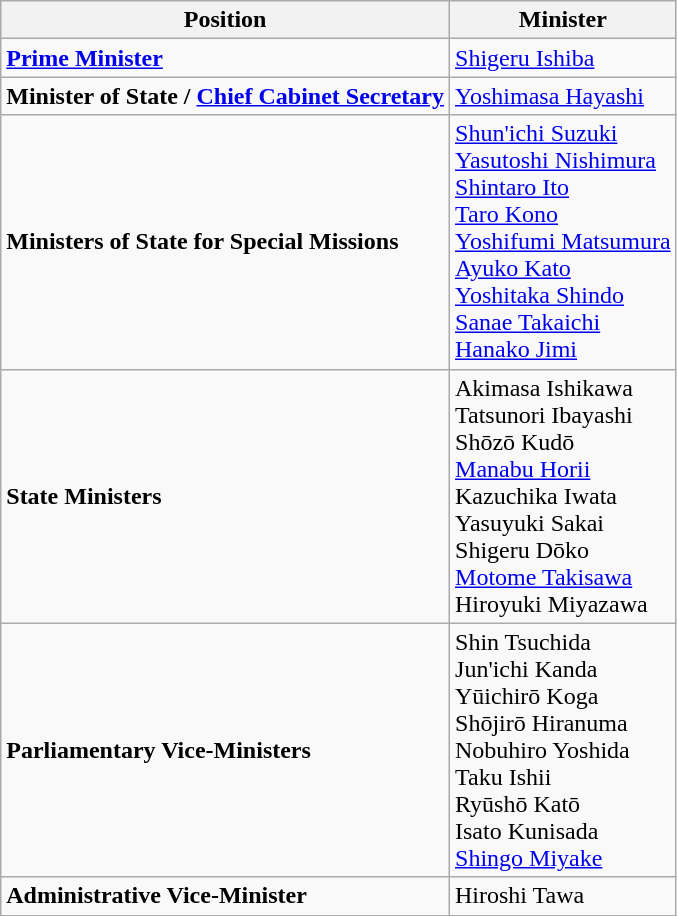<table class="wikitable">
<tr>
<th>Position</th>
<th>Minister</th>
</tr>
<tr>
<td><strong><a href='#'>Prime Minister</a></strong></td>
<td><a href='#'>Shigeru Ishiba</a></td>
</tr>
<tr>
<td><strong>Minister of State / <a href='#'>Chief Cabinet Secretary</a></strong></td>
<td><a href='#'>Yoshimasa Hayashi</a></td>
</tr>
<tr>
<td><strong>Ministers of State for Special Missions</strong></td>
<td><a href='#'>Shun'ichi Suzuki</a><br><a href='#'>Yasutoshi Nishimura</a><br><a href='#'>Shintaro Ito</a><br><a href='#'>Taro Kono</a><br><a href='#'>Yoshifumi Matsumura</a><br><a href='#'>Ayuko Kato</a><br><a href='#'>Yoshitaka Shindo</a><br><a href='#'>Sanae Takaichi</a><br><a href='#'>Hanako Jimi</a></td>
</tr>
<tr>
<td><strong>State Ministers</strong></td>
<td>Akimasa Ishikawa<br>Tatsunori Ibayashi<br>Shōzō Kudō<br><a href='#'>Manabu Horii</a><br>Kazuchika Iwata<br>Yasuyuki Sakai<br>Shigeru Dōko<br><a href='#'>Motome Takisawa</a><br>Hiroyuki Miyazawa</td>
</tr>
<tr>
<td><strong>Parliamentary Vice-Ministers</strong></td>
<td>Shin Tsuchida<br>Jun'ichi Kanda<br>Yūichirō Koga<br>Shōjirō	Hiranuma<br>Nobuhiro Yoshida<br>Taku Ishii<br>Ryūshō Katō<br>Isato Kunisada<br><a href='#'>Shingo Miyake</a></td>
</tr>
<tr>
<td><strong>Administrative Vice-Minister</strong></td>
<td>Hiroshi Tawa</td>
</tr>
</table>
